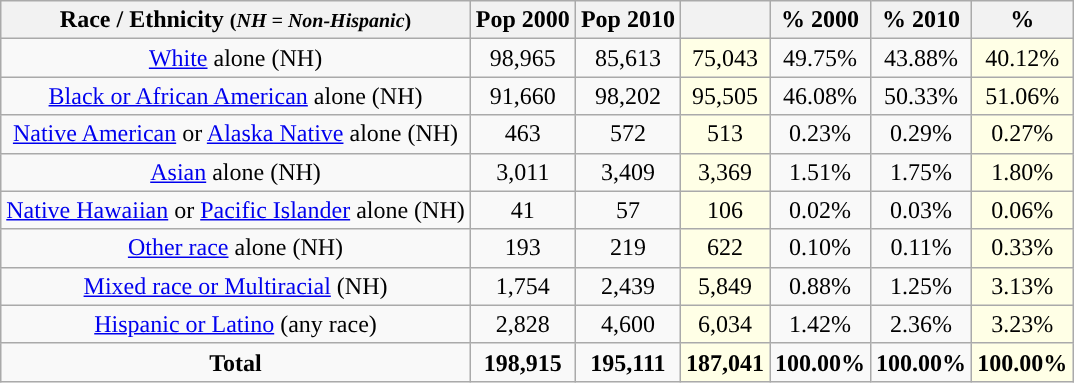<table class="wikitable" style="text-align:center;">
<tr>
<th>Race / Ethnicity <small>(<em>NH = Non-Hispanic</em>)</small></th>
<th>Pop 2000</th>
<th>Pop 2010</th>
<th></th>
<th>% 2000</th>
<th>% 2010</th>
<th>% </th>
</tr>
<tr>
<td><a href='#'>White</a> alone (NH)</td>
<td>98,965</td>
<td>85,613</td>
<td style='background: #ffffe6;'>75,043</td>
<td>49.75%</td>
<td>43.88%</td>
<td style='background: #ffffe6;'>40.12%</td>
</tr>
<tr>
<td><a href='#'>Black or African American</a> alone (NH)</td>
<td>91,660</td>
<td>98,202</td>
<td style='background: #ffffe6;'>95,505</td>
<td>46.08%</td>
<td>50.33%</td>
<td style='background: #ffffe6;'>51.06%</td>
</tr>
<tr>
<td><a href='#'>Native American</a> or <a href='#'>Alaska Native</a> alone (NH)</td>
<td>463</td>
<td>572</td>
<td style='background: #ffffe6;'>513</td>
<td>0.23%</td>
<td>0.29%</td>
<td style='background: #ffffe6;'>0.27%</td>
</tr>
<tr>
<td><a href='#'>Asian</a> alone (NH)</td>
<td>3,011</td>
<td>3,409</td>
<td style='background: #ffffe6;'>3,369</td>
<td>1.51%</td>
<td>1.75%</td>
<td style='background: #ffffe6;'>1.80%</td>
</tr>
<tr>
<td><a href='#'>Native Hawaiian</a> or <a href='#'>Pacific Islander</a> alone (NH)</td>
<td>41</td>
<td>57</td>
<td style='background: #ffffe6;'>106</td>
<td>0.02%</td>
<td>0.03%</td>
<td style='background: #ffffe6;'>0.06%</td>
</tr>
<tr>
<td><a href='#'>Other race</a> alone (NH)</td>
<td>193</td>
<td>219</td>
<td style='background: #ffffe6;'>622</td>
<td>0.10%</td>
<td>0.11%</td>
<td style='background: #ffffe6;'>0.33%</td>
</tr>
<tr>
<td><a href='#'>Mixed race or Multiracial</a> (NH)</td>
<td>1,754</td>
<td>2,439</td>
<td style='background: #ffffe6;'>5,849</td>
<td>0.88%</td>
<td>1.25%</td>
<td style='background: #ffffe6;'>3.13%</td>
</tr>
<tr>
<td><a href='#'>Hispanic or Latino</a> (any race)</td>
<td>2,828</td>
<td>4,600</td>
<td style='background: #ffffe6;'>6,034</td>
<td>1.42%</td>
<td>2.36%</td>
<td style='background: #ffffe6;'>3.23%</td>
</tr>
<tr>
<td><strong>Total</strong></td>
<td><strong>198,915</strong></td>
<td><strong>195,111</strong></td>
<td style='background: #ffffe6;'><strong>187,041</strong></td>
<td><strong>100.00%</strong></td>
<td><strong>100.00%</strong></td>
<td style='background: #ffffe6;'><strong>100.00%</strong></td>
</tr>
</table>
